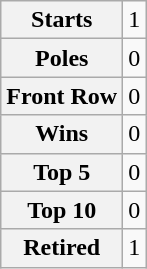<table class="wikitable" style="text-align:center">
<tr>
<th>Starts</th>
<td>1</td>
</tr>
<tr>
<th>Poles</th>
<td>0</td>
</tr>
<tr>
<th>Front Row</th>
<td>0</td>
</tr>
<tr>
<th>Wins</th>
<td>0</td>
</tr>
<tr>
<th>Top 5</th>
<td>0</td>
</tr>
<tr>
<th>Top 10</th>
<td>0</td>
</tr>
<tr>
<th>Retired</th>
<td>1</td>
</tr>
</table>
